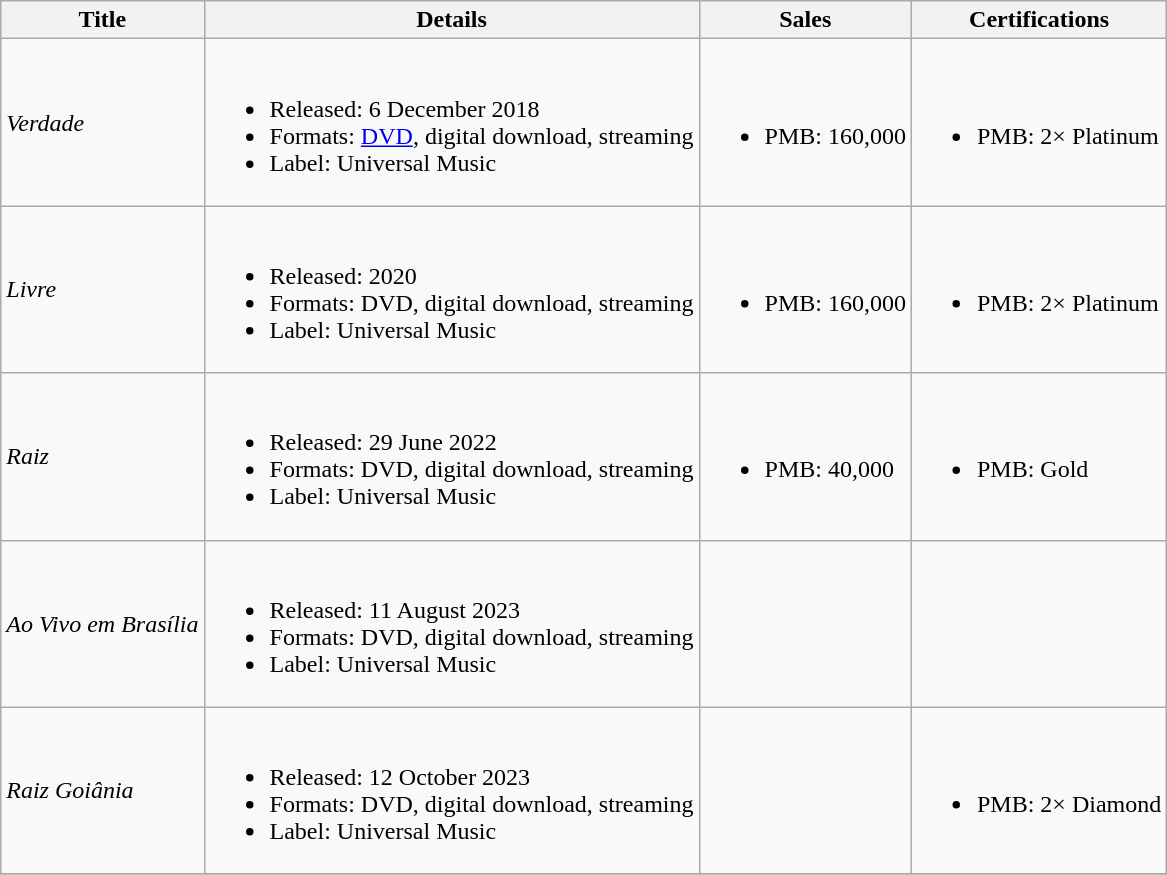<table class="wikitable">
<tr>
<th>Title</th>
<th>Details</th>
<th>Sales</th>
<th>Certifications</th>
</tr>
<tr>
<td><em>Verdade</em></td>
<td><br><ul><li>Released: 6 December 2018</li><li>Formats: <a href='#'>DVD</a>, digital download, streaming</li><li>Label: Universal Music</li></ul></td>
<td><br><ul><li>PMB: 160,000</li></ul></td>
<td><br><ul><li>PMB: 2× Platinum</li></ul></td>
</tr>
<tr>
<td><em>Livre</em></td>
<td><br><ul><li>Released: 2020</li><li>Formats: DVD, digital download, streaming</li><li>Label: Universal Music</li></ul></td>
<td><br><ul><li>PMB: 160,000</li></ul></td>
<td><br><ul><li>PMB: 2× Platinum</li></ul></td>
</tr>
<tr>
<td><em>Raiz</em></td>
<td><br><ul><li>Released: 29 June 2022</li><li>Formats: DVD, digital download, streaming</li><li>Label: Universal Music</li></ul></td>
<td><br><ul><li>PMB: 40,000</li></ul></td>
<td><br><ul><li>PMB: Gold</li></ul></td>
</tr>
<tr>
<td><em>Ao Vivo em Brasília</em></td>
<td><br><ul><li>Released: 11 August 2023</li><li>Formats: DVD, digital download, streaming</li><li>Label: Universal Music</li></ul></td>
<td></td>
<td></td>
</tr>
<tr>
<td><em>Raiz Goiânia</em></td>
<td><br><ul><li>Released: 12 October 2023</li><li>Formats: DVD, digital download, streaming</li><li>Label: Universal Music</li></ul></td>
<td></td>
<td><br><ul><li>PMB: 2× Diamond</li></ul></td>
</tr>
<tr>
</tr>
</table>
